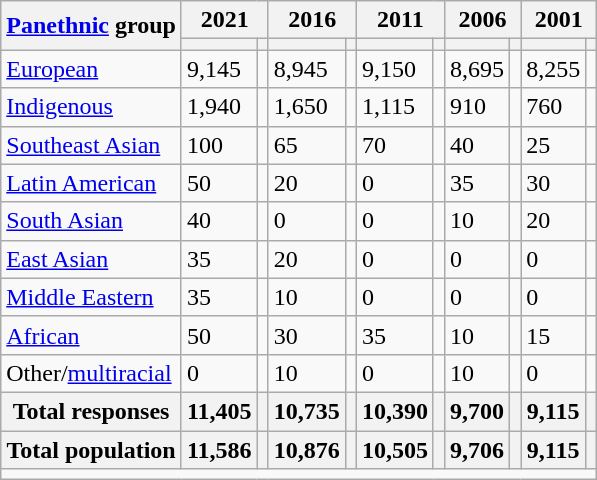<table class="wikitable collapsible sortable">
<tr>
<th rowspan="2"><a href='#'>Panethnic</a> group</th>
<th colspan="2">2021</th>
<th colspan="2">2016</th>
<th colspan="2">2011</th>
<th colspan="2">2006</th>
<th colspan="2">2001</th>
</tr>
<tr>
<th><a href='#'></a></th>
<th></th>
<th></th>
<th></th>
<th></th>
<th></th>
<th></th>
<th></th>
<th></th>
<th></th>
</tr>
<tr>
<td><a href='#'>European</a></td>
<td>9,145</td>
<td></td>
<td>8,945</td>
<td></td>
<td>9,150</td>
<td></td>
<td>8,695</td>
<td></td>
<td>8,255</td>
<td></td>
</tr>
<tr>
<td><a href='#'>Indigenous</a></td>
<td>1,940</td>
<td></td>
<td>1,650</td>
<td></td>
<td>1,115</td>
<td></td>
<td>910</td>
<td></td>
<td>760</td>
<td></td>
</tr>
<tr>
<td><a href='#'>Southeast Asian</a></td>
<td>100</td>
<td></td>
<td>65</td>
<td></td>
<td>70</td>
<td></td>
<td>40</td>
<td></td>
<td>25</td>
<td></td>
</tr>
<tr>
<td><a href='#'>Latin American</a></td>
<td>50</td>
<td></td>
<td>20</td>
<td></td>
<td>0</td>
<td></td>
<td>35</td>
<td></td>
<td>30</td>
<td></td>
</tr>
<tr>
<td><a href='#'>South Asian</a></td>
<td>40</td>
<td></td>
<td>0</td>
<td></td>
<td>0</td>
<td></td>
<td>10</td>
<td></td>
<td>20</td>
<td></td>
</tr>
<tr>
<td><a href='#'>East Asian</a></td>
<td>35</td>
<td></td>
<td>20</td>
<td></td>
<td>0</td>
<td></td>
<td>0</td>
<td></td>
<td>0</td>
<td></td>
</tr>
<tr>
<td><a href='#'>Middle Eastern</a></td>
<td>35</td>
<td></td>
<td>10</td>
<td></td>
<td>0</td>
<td></td>
<td>0</td>
<td></td>
<td>0</td>
<td></td>
</tr>
<tr>
<td><a href='#'>African</a></td>
<td>50</td>
<td></td>
<td>30</td>
<td></td>
<td>35</td>
<td></td>
<td>10</td>
<td></td>
<td>15</td>
<td></td>
</tr>
<tr>
<td>Other/<a href='#'>multiracial</a></td>
<td>0</td>
<td></td>
<td>10</td>
<td></td>
<td>0</td>
<td></td>
<td>10</td>
<td></td>
<td>0</td>
<td></td>
</tr>
<tr>
<th>Total responses</th>
<th>11,405</th>
<th></th>
<th>10,735</th>
<th></th>
<th>10,390</th>
<th></th>
<th>9,700</th>
<th></th>
<th>9,115</th>
<th></th>
</tr>
<tr class="sortbottom">
<th>Total population</th>
<th>11,586</th>
<th></th>
<th>10,876</th>
<th></th>
<th>10,505</th>
<th></th>
<th>9,706</th>
<th></th>
<th>9,115</th>
<th></th>
</tr>
<tr class="sortbottom">
<td colspan="11"></td>
</tr>
</table>
